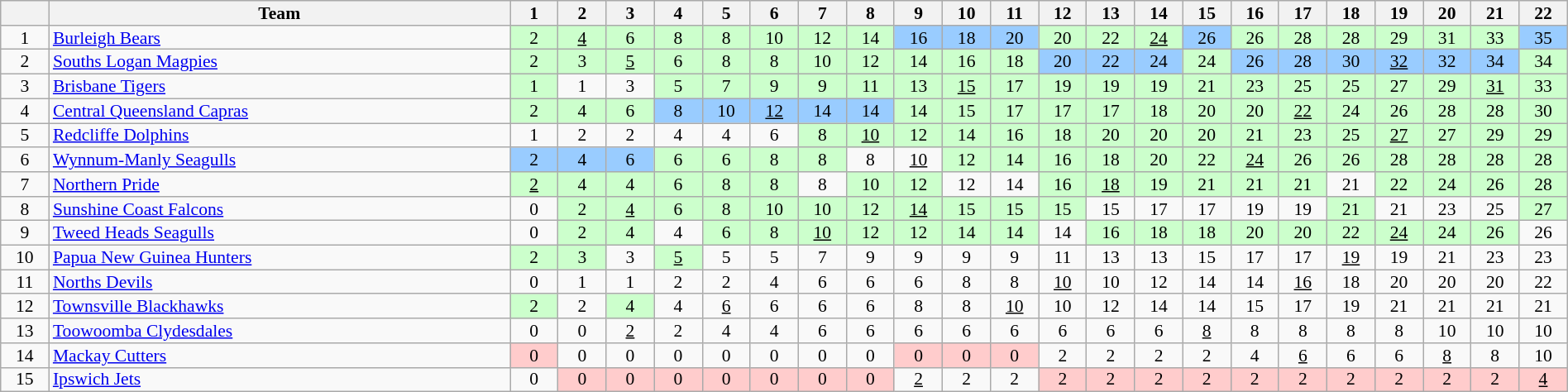<table class="wikitable" style="text-align:center; line-height: 90%; font-size:90%;" width=100%>
<tr>
<th width=20 abbr="Position"></th>
<th width=250>Team</th>
<th width=20 abbr="Round 1">1</th>
<th width=20 abbr="Round 2">2</th>
<th width=20 abbr="Round 3">3</th>
<th width=20 abbr="Round 4">4</th>
<th width=20 abbr="Round 5">5</th>
<th width=20 abbr="Round 6">6</th>
<th width=20 abbr="Round 7">7</th>
<th width=20 abbr="Round 8">8</th>
<th width=20 abbr="Round 9">9</th>
<th width=20 abbr="Round 10">10</th>
<th width=20 abbr="Round 11">11</th>
<th width=20 abbr="Round 12">12</th>
<th width=20 abbr="Round 13">13</th>
<th width=20 abbr="Round 14">14</th>
<th width=20 abbr="Round 15">15</th>
<th width=20 abbr="Round 16">16</th>
<th width=20 abbr="Round 17">17</th>
<th width=20 abbr="Round 18">18</th>
<th width=20 abbr="Round 19">19</th>
<th width=20 abbr="Round 20">20</th>
<th width=20 abbr="Round 21">21</th>
<th width=20 abbr="Round 22">22</th>
</tr>
<tr>
<td>1</td>
<td style="text-align:left;"> <a href='#'>Burleigh Bears</a></td>
<td style="background: #ccffcc">2</td>
<td style="background: #ccffcc"><u>4</u></td>
<td style="background: #ccffcc">6</td>
<td style="background: #ccffcc">8</td>
<td style="background: #ccffcc">8</td>
<td style="background: #ccffcc">10</td>
<td style="background: #ccffcc">12</td>
<td style="background: #ccffcc">14</td>
<td style="background: #99ccff">16</td>
<td style="background: #99ccff">18</td>
<td style="background: #99ccff">20</td>
<td style="background: #ccffcc">20</td>
<td style="background: #ccffcc">22</td>
<td style="background: #ccffcc"><u>24</u></td>
<td style="background: #99ccff">26</td>
<td style="background: #ccffcc">26</td>
<td style="background: #ccffcc">28</td>
<td style="background: #ccffcc">28</td>
<td style="background: #ccffcc">29</td>
<td style="background: #ccffcc">31</td>
<td style="background: #ccffcc">33</td>
<td style="background: #99ccff">35</td>
</tr>
<tr>
<td>2</td>
<td style="text-align:left;"> <a href='#'>Souths Logan Magpies</a></td>
<td style="background: #ccffcc">2</td>
<td style="background: #ccffcc">3</td>
<td style="background: #ccffcc"><u>5</u></td>
<td style="background: #ccffcc">6</td>
<td style="background: #ccffcc">8</td>
<td style="background: #ccffcc">8</td>
<td style="background: #ccffcc">10</td>
<td style="background: #ccffcc">12</td>
<td style="background: #ccffcc">14</td>
<td style="background: #ccffcc">16</td>
<td style="background: #ccffcc">18</td>
<td style="background: #99ccff">20</td>
<td style="background: #99ccff">22</td>
<td style="background: #99ccff">24</td>
<td style="background: #ccffcc">24</td>
<td style="background: #99ccff">26</td>
<td style="background: #99ccff">28</td>
<td style="background: #99ccff">30</td>
<td style="background: #99ccff"><u>32</u></td>
<td style="background: #99ccff">32</td>
<td style="background: #99ccff">34</td>
<td style="background: #ccffcc">34</td>
</tr>
<tr>
<td>3</td>
<td style="text-align:left;"> <a href='#'>Brisbane Tigers</a></td>
<td style="background: #ccffcc">1</td>
<td>1</td>
<td>3</td>
<td style="background: #ccffcc">5</td>
<td style="background: #ccffcc">7</td>
<td style="background: #ccffcc">9</td>
<td style="background: #ccffcc">9</td>
<td style="background: #ccffcc">11</td>
<td style="background: #ccffcc">13</td>
<td style="background: #ccffcc"><u>15</u></td>
<td style="background: #ccffcc">17</td>
<td style="background: #ccffcc">19</td>
<td style="background: #ccffcc">19</td>
<td style="background: #ccffcc">19</td>
<td style="background: #ccffcc">21</td>
<td style="background: #ccffcc">23</td>
<td style="background: #ccffcc">25</td>
<td style="background: #ccffcc">25</td>
<td style="background: #ccffcc">27</td>
<td style="background: #ccffcc">29</td>
<td style="background: #ccffcc"><u>31</u></td>
<td style="background: #ccffcc">33</td>
</tr>
<tr>
<td>4</td>
<td style="text-align:left;"> <a href='#'>Central Queensland Capras</a></td>
<td style="background: #ccffcc">2</td>
<td style="background: #ccffcc">4</td>
<td style="background: #ccffcc">6</td>
<td style="background: #99ccff">8</td>
<td style="background: #99ccff">10</td>
<td style="background: #99ccff"><u>12</u></td>
<td style="background: #99ccff">14</td>
<td style="background: #99ccff">14</td>
<td style="background: #ccffcc">14</td>
<td style="background: #ccffcc">15</td>
<td style="background: #ccffcc">17</td>
<td style="background: #ccffcc">17</td>
<td style="background: #ccffcc">17</td>
<td style="background: #ccffcc">18</td>
<td style="background: #ccffcc">20</td>
<td style="background: #ccffcc">20</td>
<td style="background: #ccffcc"><u>22</u></td>
<td style="background: #ccffcc">24</td>
<td style="background: #ccffcc">26</td>
<td style="background: #ccffcc">28</td>
<td style="background: #ccffcc">28</td>
<td style="background: #ccffcc">30</td>
</tr>
<tr>
<td>5</td>
<td style="text-align:left;"> <a href='#'>Redcliffe Dolphins</a></td>
<td>1</td>
<td>2</td>
<td>2</td>
<td>4</td>
<td>4</td>
<td>6</td>
<td style="background: #ccffcc">8</td>
<td style="background: #ccffcc"><u>10</u></td>
<td style="background: #ccffcc">12</td>
<td style="background: #ccffcc">14</td>
<td style="background: #ccffcc">16</td>
<td style="background: #ccffcc">18</td>
<td style="background: #ccffcc">20</td>
<td style="background: #ccffcc">20</td>
<td style="background: #ccffcc">20</td>
<td style="background: #ccffcc">21</td>
<td style="background: #ccffcc">23</td>
<td style="background: #ccffcc">25</td>
<td style="background: #ccffcc"><u>27</u></td>
<td style="background: #ccffcc">27</td>
<td style="background: #ccffcc">29</td>
<td style="background: #ccffcc">29</td>
</tr>
<tr>
<td>6</td>
<td style="text-align:left;"> <a href='#'>Wynnum-Manly Seagulls</a></td>
<td style="background: #99ccff">2</td>
<td style="background: #99ccff">4</td>
<td style="background: #99ccff">6</td>
<td style="background: #ccffcc">6</td>
<td style="background: #ccffcc">6</td>
<td style="background: #ccffcc">8</td>
<td style="background: #ccffcc">8</td>
<td>8</td>
<td><u>10</u></td>
<td style="background: #ccffcc">12</td>
<td style="background: #ccffcc">14</td>
<td style="background: #ccffcc">16</td>
<td style="background: #ccffcc">18</td>
<td style="background: #ccffcc">20</td>
<td style="background: #ccffcc">22</td>
<td style="background: #ccffcc"><u>24</u></td>
<td style="background: #ccffcc">26</td>
<td style="background: #ccffcc">26</td>
<td style="background: #ccffcc">28</td>
<td style="background: #ccffcc">28</td>
<td style="background: #ccffcc">28</td>
<td style="background: #ccffcc">28</td>
</tr>
<tr>
<td>7</td>
<td style="text-align:left;"> <a href='#'>Northern Pride</a></td>
<td style="background: #ccffcc"><u>2</u></td>
<td style="background: #ccffcc">4</td>
<td style="background: #ccffcc">4</td>
<td style="background: #ccffcc">6</td>
<td style="background: #ccffcc">8</td>
<td style="background: #ccffcc">8</td>
<td>8</td>
<td style="background: #ccffcc">10</td>
<td style="background: #ccffcc">12</td>
<td>12</td>
<td>14</td>
<td style="background: #ccffcc">16</td>
<td style="background: #ccffcc"><u>18</u></td>
<td style="background: #ccffcc">19</td>
<td style="background: #ccffcc">21</td>
<td style="background: #ccffcc">21</td>
<td style="background: #ccffcc">21</td>
<td>21</td>
<td style="background: #ccffcc">22</td>
<td style="background: #ccffcc">24</td>
<td style="background: #ccffcc">26</td>
<td style="background: #ccffcc">28</td>
</tr>
<tr>
<td>8</td>
<td style="text-align:left;"> <a href='#'>Sunshine Coast Falcons</a></td>
<td>0</td>
<td style="background: #ccffcc">2</td>
<td style="background: #ccffcc"><u>4</u></td>
<td style="background: #ccffcc">6</td>
<td style="background: #ccffcc">8</td>
<td style="background: #ccffcc">10</td>
<td style="background: #ccffcc">10</td>
<td style="background: #ccffcc">12</td>
<td style="background: #ccffcc"><u>14</u></td>
<td style="background: #ccffcc">15</td>
<td style="background: #ccffcc">15</td>
<td style="background: #ccffcc">15</td>
<td>15</td>
<td>17</td>
<td>17</td>
<td>19</td>
<td>19</td>
<td style="background: #ccffcc">21</td>
<td>21</td>
<td>23</td>
<td>25</td>
<td style="background: #ccffcc">27</td>
</tr>
<tr>
<td>9</td>
<td style="text-align:left;"> <a href='#'>Tweed Heads Seagulls</a></td>
<td>0</td>
<td style="background: #ccffcc">2</td>
<td style="background: #ccffcc">4</td>
<td>4</td>
<td style="background: #ccffcc">6</td>
<td style="background: #ccffcc">8</td>
<td style="background: #ccffcc"><u>10</u></td>
<td style="background: #ccffcc">12</td>
<td style="background: #ccffcc">12</td>
<td style="background: #ccffcc">14</td>
<td style="background: #ccffcc">14</td>
<td>14</td>
<td style="background: #ccffcc">16</td>
<td style="background: #ccffcc">18</td>
<td style="background: #ccffcc">18</td>
<td style="background: #ccffcc">20</td>
<td style="background: #ccffcc">20</td>
<td style="background: #ccffcc">22</td>
<td style="background: #ccffcc"><u>24</u></td>
<td style="background: #ccffcc">24</td>
<td style="background: #ccffcc">26</td>
<td>26</td>
</tr>
<tr>
<td>10</td>
<td style="text-align:left;"> <a href='#'>Papua New Guinea Hunters</a></td>
<td style="background: #ccffcc">2</td>
<td style="background: #ccffcc">3</td>
<td>3</td>
<td style="background: #ccffcc"><u>5</u></td>
<td>5</td>
<td>5</td>
<td>7</td>
<td>9</td>
<td>9</td>
<td>9</td>
<td>9</td>
<td>11</td>
<td>13</td>
<td>13</td>
<td>15</td>
<td>17</td>
<td>17</td>
<td><u>19</u></td>
<td>19</td>
<td>21</td>
<td>23</td>
<td>23</td>
</tr>
<tr>
<td>11</td>
<td style="text-align:left;"> <a href='#'>Norths Devils</a></td>
<td>0</td>
<td>1</td>
<td>1</td>
<td>2</td>
<td>2</td>
<td>4</td>
<td>6</td>
<td>6</td>
<td>6</td>
<td>8</td>
<td>8</td>
<td><u>10</u></td>
<td>10</td>
<td>12</td>
<td>14</td>
<td>14</td>
<td><u>16</u></td>
<td>18</td>
<td>20</td>
<td>20</td>
<td>20</td>
<td>22</td>
</tr>
<tr>
<td>12</td>
<td style="text-align:left;"> <a href='#'>Townsville Blackhawks</a></td>
<td style="background: #ccffcc">2</td>
<td>2</td>
<td style="background: #ccffcc">4</td>
<td>4</td>
<td><u>6</u></td>
<td>6</td>
<td>6</td>
<td>6</td>
<td>8</td>
<td>8</td>
<td><u>10</u></td>
<td>10</td>
<td>12</td>
<td>14</td>
<td>14</td>
<td>15</td>
<td>17</td>
<td>19</td>
<td>21</td>
<td>21</td>
<td>21</td>
<td>21</td>
</tr>
<tr>
<td>13</td>
<td style="text-align:left;"> <a href='#'>Toowoomba Clydesdales</a></td>
<td>0</td>
<td>0</td>
<td><u>2</u></td>
<td>2</td>
<td>4</td>
<td>4</td>
<td>6</td>
<td>6</td>
<td>6</td>
<td>6</td>
<td>6</td>
<td>6</td>
<td>6</td>
<td>6</td>
<td><u>8</u></td>
<td>8</td>
<td>8</td>
<td>8</td>
<td>8</td>
<td>10</td>
<td>10</td>
<td>10</td>
</tr>
<tr>
<td>14</td>
<td style="text-align:left;"> <a href='#'>Mackay Cutters</a></td>
<td style="background: #ffcccc">0</td>
<td>0</td>
<td>0</td>
<td>0</td>
<td>0</td>
<td>0</td>
<td>0</td>
<td>0</td>
<td style="background: #ffcccc">0</td>
<td style="background: #ffcccc">0</td>
<td style="background: #ffcccc">0</td>
<td>2</td>
<td>2</td>
<td>2</td>
<td>2</td>
<td>4</td>
<td><u>6</u></td>
<td>6</td>
<td>6</td>
<td><u>8</u></td>
<td>8</td>
<td>10</td>
</tr>
<tr>
<td>15</td>
<td style="text-align:left;"> <a href='#'>Ipswich Jets</a></td>
<td>0</td>
<td style="background: #ffcccc">0</td>
<td style="background: #ffcccc">0</td>
<td style="background: #ffcccc">0</td>
<td style="background: #ffcccc">0</td>
<td style="background: #ffcccc">0</td>
<td style="background: #ffcccc">0</td>
<td style="background: #ffcccc">0</td>
<td><u>2</u></td>
<td>2</td>
<td>2</td>
<td style="background: #ffcccc">2</td>
<td style="background: #ffcccc">2</td>
<td style="background: #ffcccc">2</td>
<td style="background: #ffcccc">2</td>
<td style="background: #ffcccc">2</td>
<td style="background: #ffcccc">2</td>
<td style="background: #ffcccc">2</td>
<td style="background: #ffcccc">2</td>
<td style="background: #ffcccc">2</td>
<td style="background: #ffcccc">2</td>
<td style="background: #ffcccc"><u>4</u></td>
</tr>
</table>
